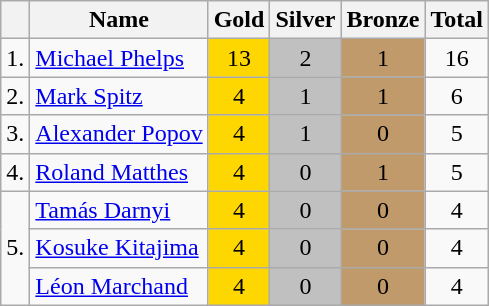<table class="sortable wikitable">
<tr>
<th></th>
<th>Name</th>
<th>Gold</th>
<th>Silver</th>
<th>Bronze</th>
<th>Total</th>
</tr>
<tr>
<td>1.</td>
<td> <a href='#'>Michael Phelps</a></td>
<td bgcolor="gold" align="center">13</td>
<td bgcolor="silver" align="center">2</td>
<td bgcolor="#C19A6B" align="center">1</td>
<td align="center">16</td>
</tr>
<tr>
<td>2.</td>
<td> <a href='#'>Mark Spitz</a></td>
<td bgcolor="gold" align="center">4</td>
<td bgcolor="silver" align="center">1</td>
<td bgcolor="#C19A6B" align="center">1</td>
<td align="center">6</td>
</tr>
<tr>
<td>3.</td>
<td> <a href='#'>Alexander Popov</a></td>
<td bgcolor="gold" align="center">4</td>
<td bgcolor="silver" align="center">1</td>
<td bgcolor="#C19A6B" align="center">0</td>
<td align="center">5</td>
</tr>
<tr>
<td>4.</td>
<td> <a href='#'>Roland Matthes</a></td>
<td bgcolor="gold" align="center">4</td>
<td bgcolor="silver" align="center">0</td>
<td bgcolor="#C19A6B" align="center">1</td>
<td align="center">5</td>
</tr>
<tr>
<td rowspan=3>5.</td>
<td> <a href='#'>Tamás Darnyi</a></td>
<td bgcolor="gold" align="center">4</td>
<td bgcolor="silver" align="center">0</td>
<td bgcolor="#C19A6B" align="center">0</td>
<td align="center">4</td>
</tr>
<tr>
<td> <a href='#'>Kosuke Kitajima</a></td>
<td bgcolor="gold" align="center">4</td>
<td bgcolor="silver" align="center">0</td>
<td bgcolor="#C19A6B" align="center">0</td>
<td align="center">4</td>
</tr>
<tr>
<td> <a href='#'>Léon Marchand</a></td>
<td bgcolor="gold" align="center">4</td>
<td bgcolor="silver" align="center">0</td>
<td bgcolor="#C19A6B" align="center">0</td>
<td align="center">4</td>
</tr>
</table>
